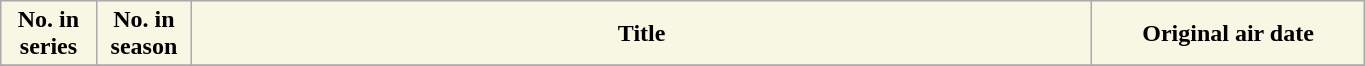<table class="wikitable plainrowheaders" style="width:72%;">
<tr>
<th scope="col" style="background-color: #f7f7e4; color: #000000;" width=7%>No. in<br>series</th>
<th scope="col" style="background-color: #f7f7e4; color: #000000;" width=7%>No. in<br>season</th>
<th scope="col" style="background-color: #f7f7e4; color: #000000;">Title</th>
<th scope="col" style="background-color: #f7f7e4; color: #000000;" width=20%>Original air date</th>
</tr>
<tr>
</tr>
</table>
